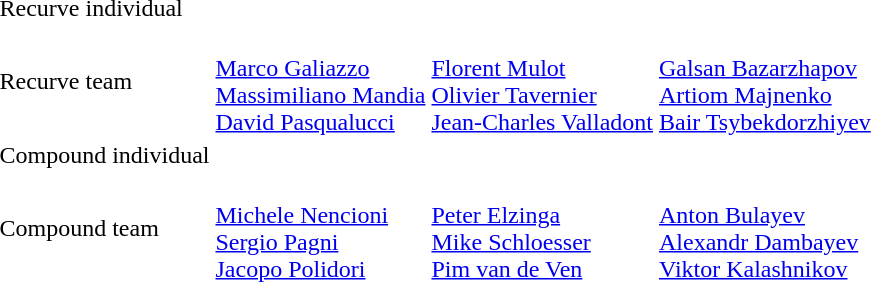<table>
<tr>
<td>Recurve individual</td>
<td></td>
<td></td>
<td></td>
</tr>
<tr>
<td>Recurve team</td>
<td><br><a href='#'>Marco Galiazzo</a><br><a href='#'>Massimiliano Mandia</a><br><a href='#'>David Pasqualucci</a></td>
<td><br><a href='#'>Florent Mulot</a><br><a href='#'>Olivier Tavernier</a><br><a href='#'>Jean-Charles Valladont</a></td>
<td><br><a href='#'>Galsan Bazarzhapov</a><br><a href='#'>Artiom Majnenko</a><br><a href='#'>Bair Tsybekdorzhiyev</a></td>
</tr>
<tr>
<td>Compound individual</td>
<td></td>
<td></td>
<td></td>
</tr>
<tr>
<td>Compound team</td>
<td><br><a href='#'>Michele Nencioni</a><br><a href='#'>Sergio Pagni</a><br><a href='#'>Jacopo Polidori</a></td>
<td><br><a href='#'>Peter Elzinga</a><br><a href='#'>Mike Schloesser</a><br><a href='#'>Pim van de Ven</a></td>
<td><br><a href='#'>Anton Bulayev</a><br><a href='#'>Alexandr Dambayev</a><br><a href='#'>Viktor Kalashnikov</a></td>
</tr>
</table>
